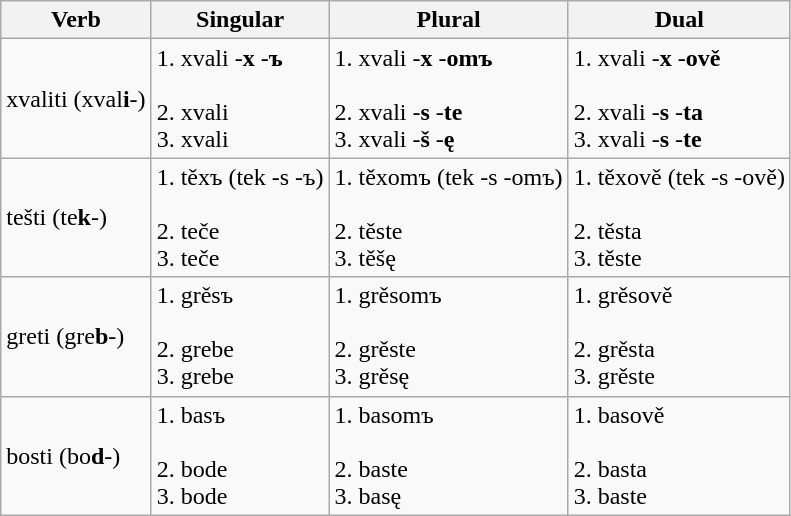<table class="wikitable">
<tr>
<th>Verb</th>
<th>Singular</th>
<th>Plural</th>
<th>Dual</th>
</tr>
<tr>
<td>xvaliti (xval<strong>i</strong>-)</td>
<td>1. xvali -<strong>x</strong> -<strong>ъ</strong><br><br>2. xvali<br>
3. xvali</td>
<td>1. xvali -<strong>x</strong> -<strong>omъ</strong><br><br>2. xvali -<strong>s</strong> -<strong>te</strong><br>
3. xvali -<strong>š</strong> -<strong>ę</strong></td>
<td>1. xvali -<strong>x</strong> -<strong>ově</strong><br><br>2. xvali -<strong>s</strong> -<strong>ta</strong><br>
3. xvali -<strong>s</strong> -<strong>te</strong></td>
</tr>
<tr>
<td>tešti (te<strong>k</strong>-)</td>
<td>1. těxъ (tek -s -ъ)<br><br>2. teče<br>
3. teče</td>
<td>1. těxomъ (tek -s -omъ)<br><br>2. těste<br>
3. těšę</td>
<td>1. těxově (tek -s -ově)<br><br>2. těsta<br>
3. těste</td>
</tr>
<tr>
<td>greti (gre<strong>b</strong>-)</td>
<td>1. grěsъ<br><br>2. grebe<br>
3. grebe</td>
<td>1. grěsomъ<br><br>2. grěste<br>
3. grěsę</td>
<td>1. grěsově<br><br>2. grěsta<br>
3. grěste</td>
</tr>
<tr>
<td>bosti (bo<strong>d</strong>-)</td>
<td>1. basъ<br><br>2. bode<br>
3. bode</td>
<td>1. basomъ<br><br>2. baste<br>
3. basę</td>
<td>1. basově<br><br>2. basta<br>
3. baste</td>
</tr>
</table>
